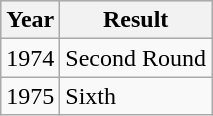<table class="wikitable" style="color:black;">
<tr style="text-align:center; background:#ddd;">
<th>Year</th>
<th>Result</th>
</tr>
<tr>
<td>1974</td>
<td>Second Round</td>
</tr>
<tr>
<td>1975</td>
<td>Sixth</td>
</tr>
</table>
